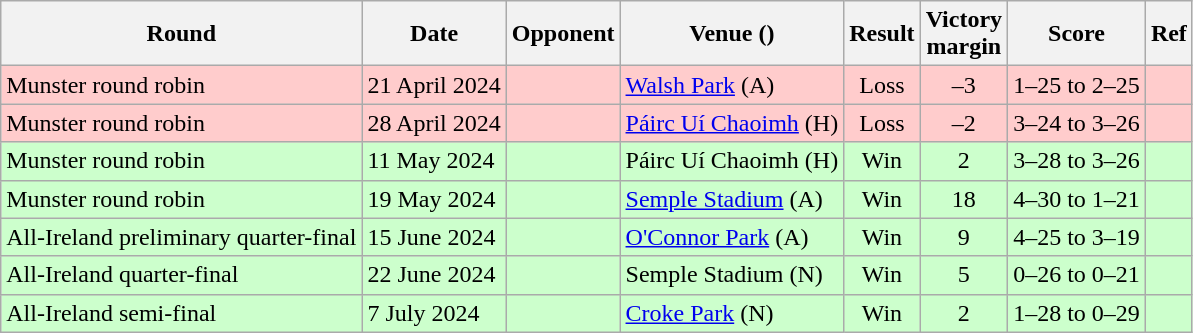<table class="wikitable">
<tr>
<th>Round</th>
<th>Date</th>
<th>Opponent</th>
<th>Venue ()</th>
<th>Result</th>
<th>Victory<br>margin</th>
<th>Score</th>
<th>Ref</th>
</tr>
<tr style="background-color: #fcc;">
<td>Munster round robin</td>
<td>21 April 2024</td>
<td> </td>
<td><a href='#'>Walsh Park</a> (A)</td>
<td align="center">Loss</td>
<td align="center">–3</td>
<td align="center">1–25 to 2–25</td>
<td></td>
</tr>
<tr style="background-color: #fcc;">
<td>Munster round robin</td>
<td>28 April 2024</td>
<td> </td>
<td><a href='#'>Páirc Uí Chaoimh</a> (H)</td>
<td align="center">Loss</td>
<td align="center">–2</td>
<td align="center">3–24 to 3–26</td>
<td></td>
</tr>
<tr style="background-color: #cfc;">
<td>Munster round robin</td>
<td>11 May 2024</td>
<td> </td>
<td>Páirc Uí Chaoimh (H)</td>
<td align="center">Win</td>
<td align="center">2</td>
<td align="center">3–28 to 3–26</td>
<td></td>
</tr>
<tr style="background-color: #cfc;">
<td>Munster round robin</td>
<td>19 May 2024</td>
<td> </td>
<td><a href='#'>Semple Stadium</a> (A)</td>
<td align="center">Win</td>
<td align="center">18</td>
<td align="center">4–30 to 1–21</td>
<td></td>
</tr>
<tr style="background-color: #cfc;">
<td>All-Ireland preliminary quarter-final</td>
<td>15 June 2024</td>
<td> </td>
<td><a href='#'>O'Connor Park</a> (A)</td>
<td align="center">Win</td>
<td align="center">9</td>
<td align="center">4–25 to 3–19</td>
<td></td>
</tr>
<tr style="background-color: #cfc;">
<td>All-Ireland quarter-final</td>
<td>22 June 2024</td>
<td> </td>
<td>Semple Stadium (N)</td>
<td align="center">Win</td>
<td align="center">5</td>
<td align="center">0–26 to 0–21</td>
<td></td>
</tr>
<tr style="background-color: #cfc;">
<td>All-Ireland semi-final</td>
<td>7 July 2024</td>
<td> </td>
<td><a href='#'>Croke Park</a> (N)</td>
<td align="center">Win</td>
<td align="center">2</td>
<td align="center">1–28 to 0–29</td>
<td></td>
</tr>
</table>
